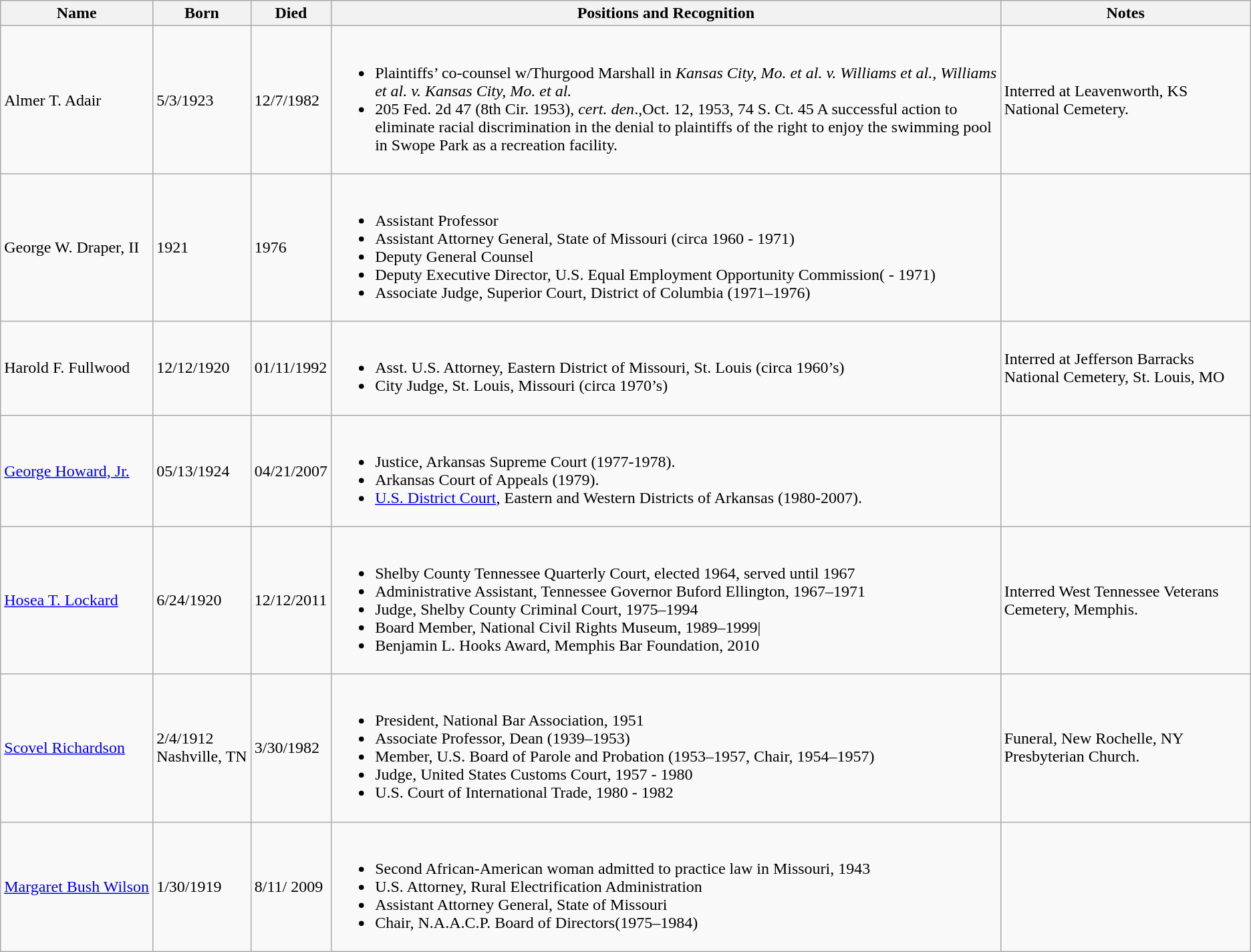<table class="wikitable">
<tr>
<th>Name</th>
<th>Born</th>
<th>Died</th>
<th>Positions and Recognition</th>
<th width="20%">Notes</th>
</tr>
<tr>
<td>Almer T. Adair</td>
<td>5/3/1923</td>
<td>12/7/1982</td>
<td><br><ul><li>Plaintiffs’ co-counsel w/Thurgood Marshall in <em>Kansas City, Mo. et al. v. Williams et al., Williams et al. v. Kansas City, Mo. et al.</em></li><li>205 Fed. 2d 47 (8th Cir. 1953), <em>cert. den</em>.,Oct. 12, 1953, 74 S. Ct. 45 A successful action to eliminate racial discrimination in the denial to plaintiffs of the right to enjoy the swimming pool in Swope Park as a recreation facility.</li></ul></td>
<td>Interred at Leavenworth, KS National Cemetery.</td>
</tr>
<tr>
<td nowrap>George W. Draper, II</td>
<td>1921</td>
<td>1976</td>
<td><br><ul><li>Assistant Professor</li><li>Assistant Attorney General, State of Missouri (circa 1960 - 1971)</li><li>Deputy General Counsel</li><li>Deputy Executive Director, U.S. Equal Employment Opportunity Commission(    - 1971)</li><li>Associate Judge, Superior Court, District of Columbia (1971–1976)</li></ul></td>
<td></td>
</tr>
<tr>
<td>Harold F. Fullwood</td>
<td>12/12/1920</td>
<td>01/11/1992</td>
<td><br><ul><li>Asst. U.S. Attorney, Eastern District of Missouri, St. Louis (circa 1960’s)</li><li>City Judge, St. Louis, Missouri (circa 1970’s)</li></ul></td>
<td>Interred at Jefferson Barracks National Cemetery, St. Louis, MO</td>
</tr>
<tr>
<td><a href='#'>George Howard, Jr.</a></td>
<td>05/13/1924</td>
<td>04/21/2007</td>
<td><br><ul><li>Justice, Arkansas Supreme Court (1977-1978).</li><li>Arkansas Court of Appeals (1979).</li><li><a href='#'>U.S. District Court</a>, Eastern and Western Districts of Arkansas (1980-2007).</li></ul></td>
</tr>
<tr>
<td><a href='#'>Hosea T. Lockard</a></td>
<td>6/24/1920</td>
<td>12/12/2011</td>
<td><br><ul><li>Shelby County Tennessee Quarterly Court, elected 1964, served until 1967</li><li>Administrative Assistant, Tennessee Governor Buford Ellington, 1967–1971</li><li>Judge, Shelby County Criminal Court, 1975–1994</li><li>Board Member, National Civil Rights Museum, 1989–1999|</li><li>Benjamin L. Hooks Award, Memphis Bar Foundation, 2010</li></ul></td>
<td>Interred West Tennessee Veterans Cemetery, Memphis.</td>
</tr>
<tr>
<td><a href='#'>Scovel Richardson</a></td>
<td nowrap>2/4/1912<br>Nashville, TN</td>
<td>3/30/1982</td>
<td><br><ul><li>President, National Bar Association, 1951</li><li>Associate Professor, Dean (1939–1953)</li><li>Member, U.S. Board of Parole and Probation (1953–1957, Chair, 1954–1957)</li><li>Judge, United States Customs Court, 1957 - 1980</li><li>U.S. Court of International Trade, 1980 - 1982</li></ul></td>
<td>Funeral, New Rochelle, NY Presbyterian Church.</td>
</tr>
<tr>
<td nowrap><a href='#'>Margaret Bush Wilson</a></td>
<td>1/30/1919</td>
<td>8/11/ 2009</td>
<td><br><ul><li>Second African-American woman admitted to practice law in Missouri, 1943</li><li>U.S. Attorney, Rural Electrification Administration</li><li>Assistant Attorney General, State of Missouri</li><li>Chair, N.A.A.C.P. Board of Directors(1975–1984)</li></ul></td>
<td></td>
</tr>
</table>
